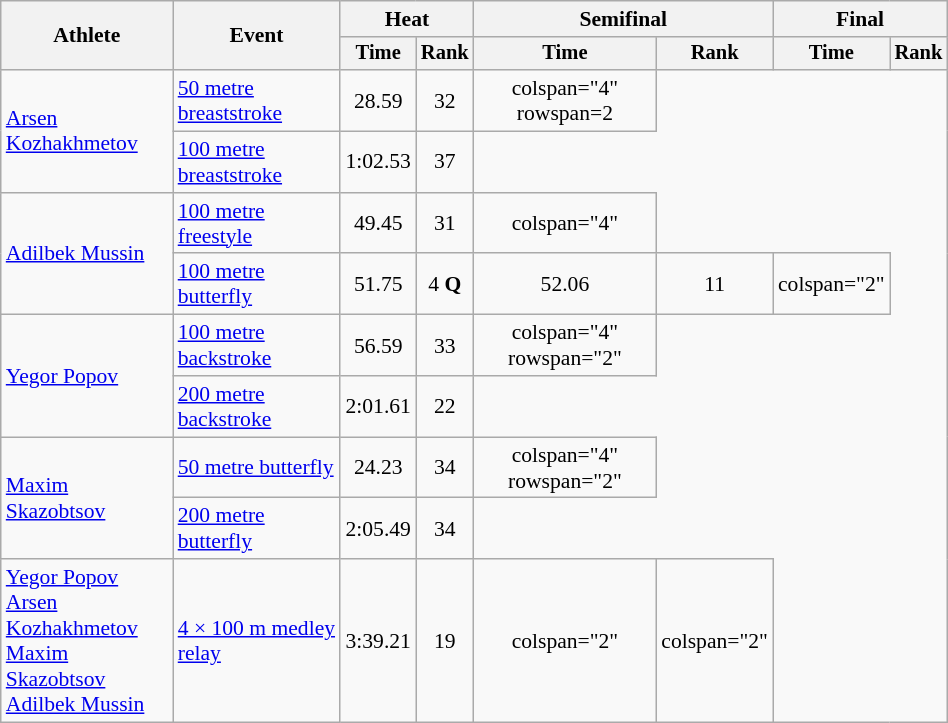<table class="wikitable" style="text-align:center; font-size:90%; width:50%;">
<tr>
<th rowspan="2">Athlete</th>
<th rowspan="2">Event</th>
<th colspan="2">Heat</th>
<th colspan="2">Semifinal</th>
<th colspan="2">Final</th>
</tr>
<tr style="font-size:95%">
<th>Time</th>
<th>Rank</th>
<th>Time</th>
<th>Rank</th>
<th>Time</th>
<th>Rank</th>
</tr>
<tr align=center>
<td align=left rowspan=2><a href='#'>Arsen Kozhakhmetov</a></td>
<td align=left><a href='#'>50 metre breaststroke</a></td>
<td>28.59</td>
<td>32</td>
<td>colspan="4" rowspan=2 </td>
</tr>
<tr align=center>
<td align=left><a href='#'>100 metre breaststroke</a></td>
<td>1:02.53</td>
<td>37</td>
</tr>
<tr align=center>
<td align=left rowspan="2"><a href='#'>Adilbek Mussin</a></td>
<td align=left><a href='#'>100 metre freestyle</a></td>
<td>49.45</td>
<td>31</td>
<td>colspan="4" </td>
</tr>
<tr align=center>
<td align=left><a href='#'>100 metre butterfly</a></td>
<td>51.75</td>
<td>4 <strong>Q</strong></td>
<td>52.06</td>
<td>11</td>
<td>colspan="2" </td>
</tr>
<tr align=center>
<td align=left rowspan="2"><a href='#'>Yegor Popov</a></td>
<td align=left><a href='#'>100 metre backstroke</a></td>
<td>56.59</td>
<td>33</td>
<td>colspan="4" rowspan="2" </td>
</tr>
<tr align=center>
<td align=left><a href='#'>200 metre backstroke</a></td>
<td>2:01.61</td>
<td>22</td>
</tr>
<tr align=center>
<td align=left rowspan="2"><a href='#'>Maxim Skazobtsov</a></td>
<td align=left><a href='#'>50 metre butterfly</a></td>
<td>24.23</td>
<td>34</td>
<td>colspan="4" rowspan="2" </td>
</tr>
<tr align=center>
<td align=left><a href='#'>200 metre butterfly</a></td>
<td>2:05.49</td>
<td>34</td>
</tr>
<tr>
<td align=left><a href='#'>Yegor Popov</a> <br><a href='#'>Arsen Kozhakhmetov</a> <br><a href='#'>Maxim Skazobtsov</a> <br><a href='#'>Adilbek Mussin</a></td>
<td align=left><a href='#'>4 × 100 m medley relay</a></td>
<td>3:39.21</td>
<td>19</td>
<td>colspan="2" </td>
<td>colspan="2" </td>
</tr>
</table>
